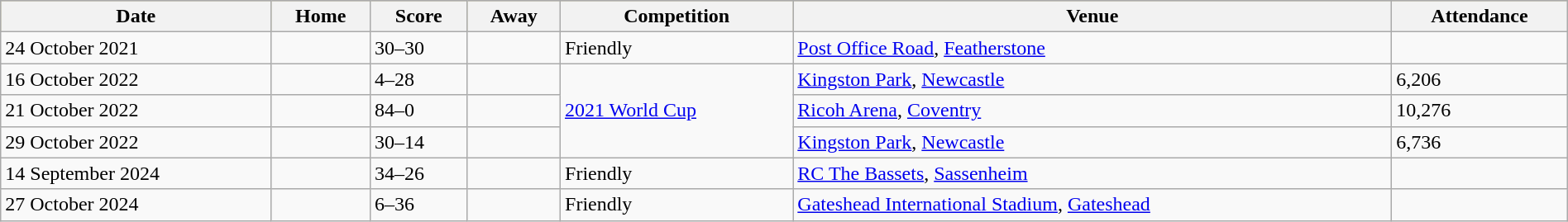<table class="wikitable" width="100%">
<tr bgcolor="#bdb76b">
<th>Date</th>
<th>Home</th>
<th>Score</th>
<th>Away</th>
<th>Competition</th>
<th>Venue</th>
<th>Attendance</th>
</tr>
<tr>
<td>24 October 2021</td>
<td></td>
<td>30–30</td>
<td></td>
<td>Friendly</td>
<td> <a href='#'>Post Office Road</a>, <a href='#'>Featherstone</a></td>
<td></td>
</tr>
<tr>
<td>16 October 2022</td>
<td></td>
<td>4–28</td>
<td></td>
<td rowspan="3"><a href='#'>2021 World Cup</a></td>
<td> <a href='#'>Kingston Park</a>, <a href='#'>Newcastle</a></td>
<td>6,206</td>
</tr>
<tr>
<td>21 October 2022</td>
<td></td>
<td>84–0</td>
<td></td>
<td> <a href='#'>Ricoh Arena</a>, <a href='#'>Coventry</a></td>
<td>10,276</td>
</tr>
<tr>
<td>29 October 2022</td>
<td></td>
<td>30–14</td>
<td></td>
<td> <a href='#'>Kingston Park</a>, <a href='#'>Newcastle</a></td>
<td>6,736</td>
</tr>
<tr>
<td>14 September 2024</td>
<td></td>
<td>34–26</td>
<td></td>
<td>Friendly</td>
<td> <a href='#'>RC The Bassets</a>, <a href='#'>Sassenheim</a></td>
<td></td>
</tr>
<tr>
<td>27 October 2024</td>
<td></td>
<td>6–36</td>
<td></td>
<td>Friendly</td>
<td> <a href='#'>Gateshead International Stadium</a>, <a href='#'>Gateshead</a></td>
<td></td>
</tr>
</table>
